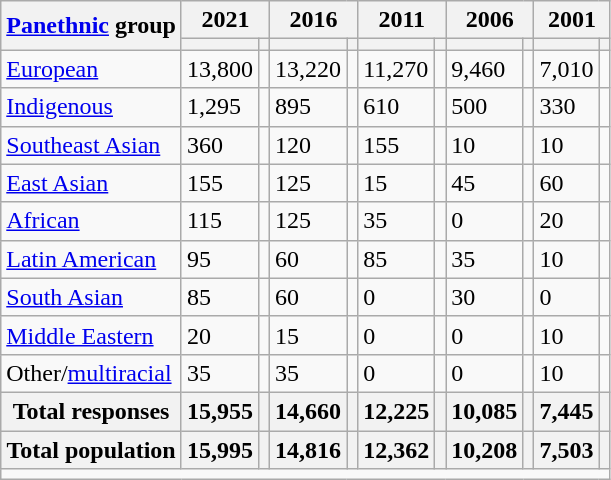<table class="wikitable collapsible sortable">
<tr>
<th rowspan="2"><a href='#'>Panethnic</a> group</th>
<th colspan="2">2021</th>
<th colspan="2">2016</th>
<th colspan="2">2011</th>
<th colspan="2">2006</th>
<th colspan="2">2001</th>
</tr>
<tr>
<th><a href='#'></a></th>
<th></th>
<th></th>
<th></th>
<th></th>
<th></th>
<th></th>
<th></th>
<th></th>
<th></th>
</tr>
<tr>
<td><a href='#'>European</a></td>
<td>13,800</td>
<td></td>
<td>13,220</td>
<td></td>
<td>11,270</td>
<td></td>
<td>9,460</td>
<td></td>
<td>7,010</td>
<td></td>
</tr>
<tr>
<td><a href='#'>Indigenous</a></td>
<td>1,295</td>
<td></td>
<td>895</td>
<td></td>
<td>610</td>
<td></td>
<td>500</td>
<td></td>
<td>330</td>
<td></td>
</tr>
<tr>
<td><a href='#'>Southeast Asian</a></td>
<td>360</td>
<td></td>
<td>120</td>
<td></td>
<td>155</td>
<td></td>
<td>10</td>
<td></td>
<td>10</td>
<td></td>
</tr>
<tr>
<td><a href='#'>East Asian</a></td>
<td>155</td>
<td></td>
<td>125</td>
<td></td>
<td>15</td>
<td></td>
<td>45</td>
<td></td>
<td>60</td>
<td></td>
</tr>
<tr>
<td><a href='#'>African</a></td>
<td>115</td>
<td></td>
<td>125</td>
<td></td>
<td>35</td>
<td></td>
<td>0</td>
<td></td>
<td>20</td>
<td></td>
</tr>
<tr>
<td><a href='#'>Latin American</a></td>
<td>95</td>
<td></td>
<td>60</td>
<td></td>
<td>85</td>
<td></td>
<td>35</td>
<td></td>
<td>10</td>
<td></td>
</tr>
<tr>
<td><a href='#'>South Asian</a></td>
<td>85</td>
<td></td>
<td>60</td>
<td></td>
<td>0</td>
<td></td>
<td>30</td>
<td></td>
<td>0</td>
<td></td>
</tr>
<tr>
<td><a href='#'>Middle Eastern</a></td>
<td>20</td>
<td></td>
<td>15</td>
<td></td>
<td>0</td>
<td></td>
<td>0</td>
<td></td>
<td>10</td>
<td></td>
</tr>
<tr>
<td>Other/<a href='#'>multiracial</a></td>
<td>35</td>
<td></td>
<td>35</td>
<td></td>
<td>0</td>
<td></td>
<td>0</td>
<td></td>
<td>10</td>
<td></td>
</tr>
<tr>
<th>Total responses</th>
<th>15,955</th>
<th></th>
<th>14,660</th>
<th></th>
<th>12,225</th>
<th></th>
<th>10,085</th>
<th></th>
<th>7,445</th>
<th></th>
</tr>
<tr class="sortbottom">
<th>Total population</th>
<th>15,995</th>
<th></th>
<th>14,816</th>
<th></th>
<th>12,362</th>
<th></th>
<th>10,208</th>
<th></th>
<th>7,503</th>
<th></th>
</tr>
<tr class="sortbottom">
<td colspan="11"></td>
</tr>
</table>
